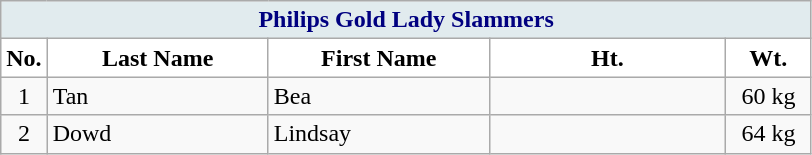<table class="wikitable"  style="text-align:center;">
<tr>
<th colspan="8" style= "background:#E1EBEE; color:navy; text-align: center"><strong>Philips Gold Lady Slammers</strong></th>
</tr>
<tr>
<th style="width:8px; background:white; color:black; text-align:center;"><strong>No.</strong></th>
<th style="width:140px; background:white; color:black;">Last Name</th>
<th style="width:140px; background:white; color:black;">First Name</th>
<th style="width:150px; background:white; color:black;">Ht.</th>
<th style="width:50px; background:white; color:black;">Wt.</th>
</tr>
<tr>
<td>1</td>
<td style="text-align: left">Tan</td>
<td style="text-align: left">Bea</td>
<td></td>
<td>60 kg</td>
</tr>
<tr>
<td>2</td>
<td style="text-align: left">Dowd</td>
<td style="text-align: left">Lindsay</td>
<td></td>
<td>64 kg</td>
</tr>
</table>
